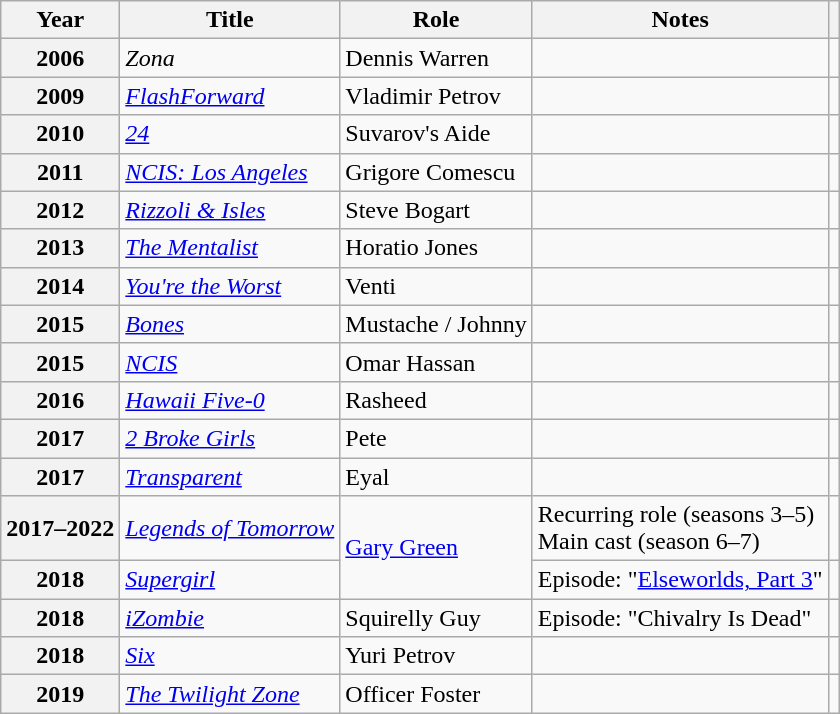<table class="wikitable">
<tr>
<th>Year</th>
<th>Title</th>
<th>Role</th>
<th>Notes</th>
<th></th>
</tr>
<tr>
<th row=scope>2006</th>
<td><em>Zona</em></td>
<td>Dennis Warren</td>
<td></td>
<td></td>
</tr>
<tr>
<th row=scope>2009</th>
<td><em><a href='#'>FlashForward</a></em></td>
<td>Vladimir Petrov</td>
<td></td>
<td></td>
</tr>
<tr>
<th row=scope>2010</th>
<td><em><a href='#'>24</a></em></td>
<td>Suvarov's Aide</td>
<td></td>
<td></td>
</tr>
<tr>
<th row=scope>2011</th>
<td><em><a href='#'>NCIS: Los Angeles</a></em></td>
<td>Grigore Comescu</td>
<td></td>
<td></td>
</tr>
<tr>
<th row=scope>2012</th>
<td><em><a href='#'>Rizzoli & Isles</a></em></td>
<td>Steve Bogart</td>
<td></td>
<td></td>
</tr>
<tr>
<th row=scope>2013</th>
<td><em><a href='#'>The Mentalist</a></em></td>
<td>Horatio Jones</td>
<td></td>
<td></td>
</tr>
<tr>
<th row=scope>2014</th>
<td><em><a href='#'>You're the Worst</a></em></td>
<td>Venti</td>
<td></td>
<td></td>
</tr>
<tr>
<th row=scope>2015</th>
<td><em><a href='#'>Bones</a></em></td>
<td>Mustache / Johnny</td>
<td></td>
<td></td>
</tr>
<tr>
<th row=scope>2015</th>
<td><em><a href='#'>NCIS</a></em></td>
<td>Omar Hassan</td>
<td></td>
<td></td>
</tr>
<tr>
<th row=scope>2016</th>
<td><em><a href='#'>Hawaii Five-0</a></em></td>
<td>Rasheed</td>
<td></td>
<td></td>
</tr>
<tr>
<th row=scope>2017</th>
<td><em><a href='#'>2 Broke Girls</a></em></td>
<td>Pete</td>
<td></td>
<td></td>
</tr>
<tr>
<th row=scope>2017</th>
<td><em><a href='#'>Transparent</a></em></td>
<td>Eyal</td>
<td></td>
<td></td>
</tr>
<tr>
<th row=scope>2017–2022</th>
<td><em><a href='#'>Legends of Tomorrow</a></em></td>
<td rowspan="2"><a href='#'>Gary Green</a></td>
<td>Recurring role (seasons 3–5)<br>Main cast (season 6–7)</td>
<td></td>
</tr>
<tr>
<th row=scope>2018</th>
<td><em><a href='#'>Supergirl</a></em></td>
<td>Episode: "<a href='#'>Elseworlds, Part 3</a>"</td>
<td></td>
</tr>
<tr>
<th row=scope>2018</th>
<td><em><a href='#'>iZombie</a></em></td>
<td>Squirelly Guy</td>
<td>Episode: "Chivalry Is Dead"</td>
<td></td>
</tr>
<tr>
<th row=scope>2018</th>
<td><em><a href='#'>Six</a></em></td>
<td>Yuri Petrov</td>
<td></td>
<td></td>
</tr>
<tr>
<th row=scope>2019</th>
<td><em><a href='#'>The Twilight Zone</a></em></td>
<td>Officer Foster</td>
<td></td>
<td></td>
</tr>
</table>
